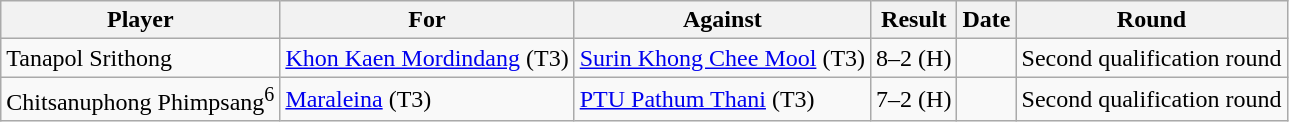<table class="wikitable sortable">
<tr>
<th>Player</th>
<th>For</th>
<th>Against</th>
<th align=center>Result</th>
<th>Date</th>
<th>Round</th>
</tr>
<tr>
<td> Tanapol Srithong</td>
<td><a href='#'>Khon Kaen Mordindang</a> (T3)</td>
<td><a href='#'>Surin Khong Chee Mool</a> (T3)</td>
<td>8–2 (H)</td>
<td></td>
<td>Second qualification round</td>
</tr>
<tr>
<td> Chitsanuphong Phimpsang<sup>6</sup></td>
<td><a href='#'>Maraleina</a> (T3)</td>
<td><a href='#'>PTU Pathum Thani</a> (T3)</td>
<td>7–2 (H)</td>
<td></td>
<td>Second qualification round</td>
</tr>
</table>
